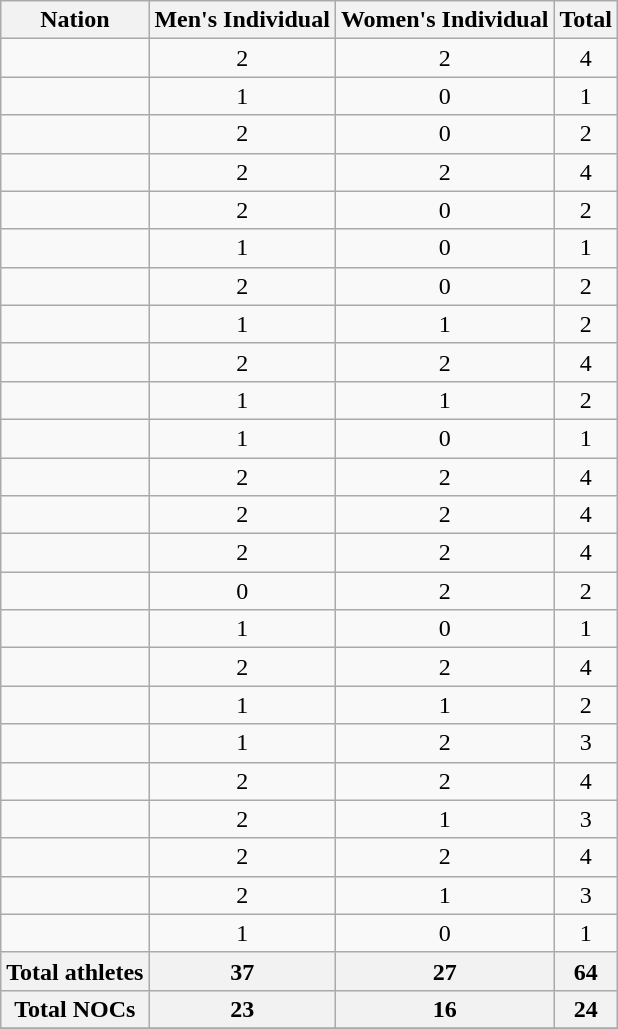<table class="wikitable collapsible sortable" style="text-align:center">
<tr>
<th align=left>Nation</th>
<th>Men's Individual</th>
<th>Women's Individual</th>
<th>Total</th>
</tr>
<tr>
<td align=left></td>
<td>2</td>
<td>2</td>
<td>4</td>
</tr>
<tr>
<td align=left></td>
<td>1</td>
<td>0</td>
<td>1</td>
</tr>
<tr>
<td align=left></td>
<td>2</td>
<td>0</td>
<td>2</td>
</tr>
<tr>
<td align=left></td>
<td>2</td>
<td>2</td>
<td>4</td>
</tr>
<tr>
<td align=left></td>
<td>2</td>
<td>0</td>
<td>2</td>
</tr>
<tr>
<td align=left></td>
<td>1</td>
<td>0</td>
<td>1</td>
</tr>
<tr>
<td align=left></td>
<td>2</td>
<td>0</td>
<td>2</td>
</tr>
<tr>
<td align=left></td>
<td>1</td>
<td>1</td>
<td>2</td>
</tr>
<tr>
<td align=left></td>
<td>2</td>
<td>2</td>
<td>4</td>
</tr>
<tr>
<td align=left></td>
<td>1</td>
<td>1</td>
<td>2</td>
</tr>
<tr>
<td align=left></td>
<td>1</td>
<td>0</td>
<td>1</td>
</tr>
<tr>
<td align=left></td>
<td>2</td>
<td>2</td>
<td>4</td>
</tr>
<tr>
<td align=left></td>
<td>2</td>
<td>2</td>
<td>4</td>
</tr>
<tr>
<td align=left></td>
<td>2</td>
<td>2</td>
<td>4</td>
</tr>
<tr>
<td align=left></td>
<td>0</td>
<td>2</td>
<td>2</td>
</tr>
<tr>
<td align=left></td>
<td>1</td>
<td>0</td>
<td>1</td>
</tr>
<tr>
<td align=left></td>
<td>2</td>
<td>2</td>
<td>4</td>
</tr>
<tr>
<td align=left></td>
<td>1</td>
<td>1</td>
<td>2</td>
</tr>
<tr>
<td align=left></td>
<td>1</td>
<td>2</td>
<td>3</td>
</tr>
<tr>
<td align=left></td>
<td>2</td>
<td>2</td>
<td>4</td>
</tr>
<tr>
<td align=left></td>
<td>2</td>
<td>1</td>
<td>3</td>
</tr>
<tr>
<td align=left></td>
<td>2</td>
<td>2</td>
<td>4</td>
</tr>
<tr>
<td align=left></td>
<td>2</td>
<td>1</td>
<td>3</td>
</tr>
<tr>
<td align=left></td>
<td>1</td>
<td>0</td>
<td>1</td>
</tr>
<tr class="sortbottom">
<th>Total athletes</th>
<th>37</th>
<th>27</th>
<th>64</th>
</tr>
<tr class="sortbottom">
<th>Total  NOCs</th>
<th>23</th>
<th>16</th>
<th>24</th>
</tr>
<tr>
</tr>
</table>
